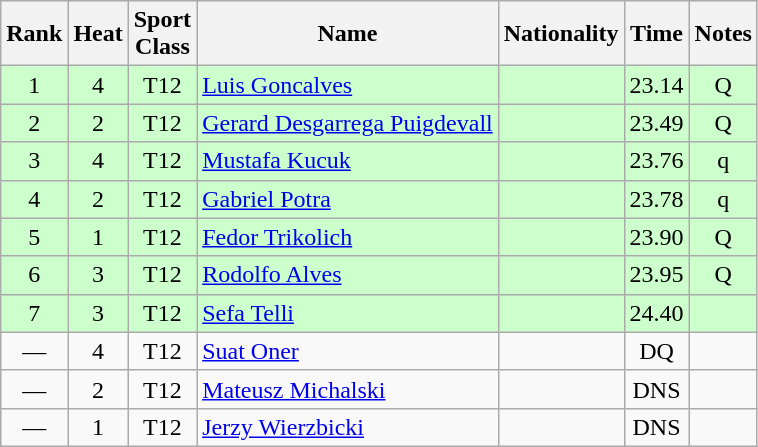<table class="wikitable sortable" style="text-align:center">
<tr>
<th>Rank</th>
<th>Heat</th>
<th>Sport<br>Class</th>
<th>Name</th>
<th>Nationality</th>
<th>Time</th>
<th>Notes</th>
</tr>
<tr bgcolor=ccffcc>
<td>1</td>
<td>4</td>
<td>T12</td>
<td align=left><a href='#'>Luis Goncalves</a></td>
<td align=left></td>
<td>23.14</td>
<td>Q</td>
</tr>
<tr bgcolor=ccffcc>
<td>2</td>
<td>2</td>
<td>T12</td>
<td align=left><a href='#'>Gerard Desgarrega Puigdevall</a></td>
<td align=left></td>
<td>23.49</td>
<td>Q</td>
</tr>
<tr bgcolor=ccffcc>
<td>3</td>
<td>4</td>
<td>T12</td>
<td align=left><a href='#'>Mustafa Kucuk</a></td>
<td align=left></td>
<td>23.76</td>
<td>q</td>
</tr>
<tr bgcolor=ccffcc>
<td>4</td>
<td>2</td>
<td>T12</td>
<td align=left><a href='#'>Gabriel Potra</a></td>
<td align=left></td>
<td>23.78</td>
<td>q</td>
</tr>
<tr bgcolor=ccffcc>
<td>5</td>
<td>1</td>
<td>T12</td>
<td align=left><a href='#'>Fedor Trikolich</a></td>
<td align=left></td>
<td>23.90</td>
<td>Q</td>
</tr>
<tr bgcolor=ccffcc>
<td>6</td>
<td>3</td>
<td>T12</td>
<td align=left><a href='#'>Rodolfo Alves</a></td>
<td align=left></td>
<td>23.95</td>
<td>Q</td>
</tr>
<tr bgcolor=ccffcc>
<td>7</td>
<td>3</td>
<td>T12</td>
<td align=left><a href='#'>Sefa Telli</a></td>
<td align=left></td>
<td>24.40</td>
<td></td>
</tr>
<tr>
<td>—</td>
<td>4</td>
<td>T12</td>
<td align=left><a href='#'>Suat Oner</a></td>
<td align=left></td>
<td>DQ</td>
<td></td>
</tr>
<tr>
<td>—</td>
<td>2</td>
<td>T12</td>
<td align=left><a href='#'>Mateusz Michalski</a></td>
<td align=left></td>
<td>DNS</td>
<td></td>
</tr>
<tr>
<td>—</td>
<td>1</td>
<td>T12</td>
<td align=left><a href='#'>Jerzy Wierzbicki</a></td>
<td align=left></td>
<td>DNS</td>
<td></td>
</tr>
</table>
